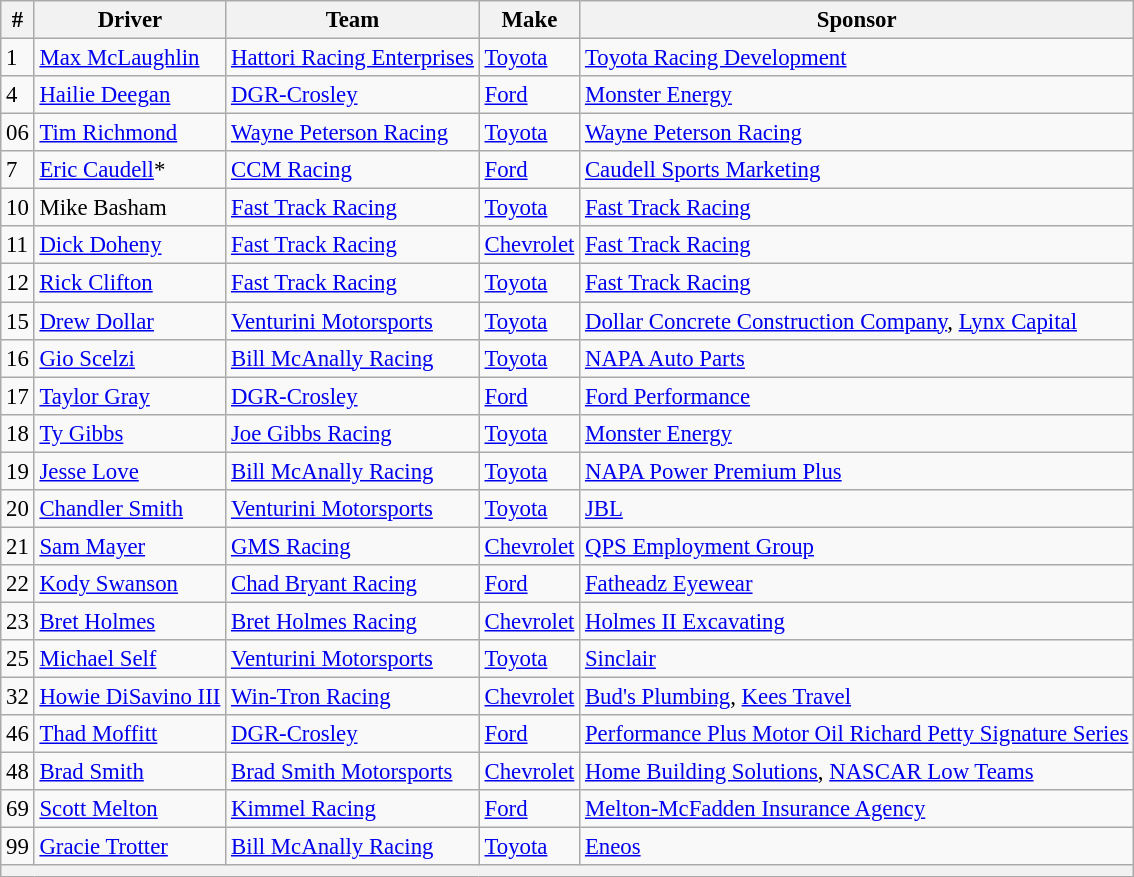<table class="wikitable" style="font-size:95%">
<tr>
<th>#</th>
<th>Driver</th>
<th>Team</th>
<th>Make</th>
<th>Sponsor</th>
</tr>
<tr>
<td>1</td>
<td><a href='#'>Max McLaughlin</a></td>
<td><a href='#'>Hattori Racing Enterprises</a></td>
<td><a href='#'>Toyota</a></td>
<td><a href='#'>Toyota Racing Development</a></td>
</tr>
<tr>
<td>4</td>
<td><a href='#'>Hailie Deegan</a></td>
<td><a href='#'>DGR-Crosley</a></td>
<td><a href='#'>Ford</a></td>
<td><a href='#'>Monster Energy</a></td>
</tr>
<tr>
<td>06</td>
<td><a href='#'>Tim Richmond</a></td>
<td><a href='#'>Wayne Peterson Racing</a></td>
<td><a href='#'>Toyota</a></td>
<td><a href='#'>Wayne Peterson Racing</a></td>
</tr>
<tr>
<td>7</td>
<td><a href='#'>Eric Caudell</a>*</td>
<td><a href='#'>CCM Racing</a></td>
<td><a href='#'>Ford</a></td>
<td><a href='#'>Caudell Sports Marketing</a></td>
</tr>
<tr>
<td>10</td>
<td>Mike Basham</td>
<td><a href='#'>Fast Track Racing</a></td>
<td><a href='#'>Toyota</a></td>
<td><a href='#'>Fast Track Racing</a></td>
</tr>
<tr>
<td>11</td>
<td><a href='#'>Dick Doheny</a></td>
<td><a href='#'>Fast Track Racing</a></td>
<td><a href='#'>Chevrolet</a></td>
<td><a href='#'>Fast Track Racing</a></td>
</tr>
<tr>
<td>12</td>
<td><a href='#'>Rick Clifton</a></td>
<td><a href='#'>Fast Track Racing</a></td>
<td><a href='#'>Toyota</a></td>
<td><a href='#'>Fast Track Racing</a></td>
</tr>
<tr>
<td>15</td>
<td><a href='#'>Drew Dollar</a></td>
<td><a href='#'>Venturini Motorsports</a></td>
<td><a href='#'>Toyota</a></td>
<td><a href='#'>Dollar Concrete Construction Company</a>, <a href='#'>Lynx Capital</a></td>
</tr>
<tr>
<td>16</td>
<td><a href='#'>Gio Scelzi</a></td>
<td><a href='#'>Bill McAnally Racing</a></td>
<td><a href='#'>Toyota</a></td>
<td><a href='#'>NAPA Auto Parts</a></td>
</tr>
<tr>
<td>17</td>
<td><a href='#'>Taylor Gray</a></td>
<td><a href='#'>DGR-Crosley</a></td>
<td><a href='#'>Ford</a></td>
<td><a href='#'>Ford Performance</a></td>
</tr>
<tr>
<td>18</td>
<td><a href='#'>Ty Gibbs</a></td>
<td><a href='#'>Joe Gibbs Racing</a></td>
<td><a href='#'>Toyota</a></td>
<td><a href='#'>Monster Energy</a></td>
</tr>
<tr>
<td>19</td>
<td><a href='#'>Jesse Love</a></td>
<td><a href='#'>Bill McAnally Racing</a></td>
<td><a href='#'>Toyota</a></td>
<td><a href='#'>NAPA Power Premium Plus</a></td>
</tr>
<tr>
<td>20</td>
<td><a href='#'>Chandler Smith</a></td>
<td><a href='#'>Venturini Motorsports</a></td>
<td><a href='#'>Toyota</a></td>
<td><a href='#'>JBL</a></td>
</tr>
<tr>
<td>21</td>
<td><a href='#'>Sam Mayer</a></td>
<td><a href='#'>GMS Racing</a></td>
<td><a href='#'>Chevrolet</a></td>
<td><a href='#'>QPS Employment Group</a></td>
</tr>
<tr>
<td>22</td>
<td><a href='#'>Kody Swanson</a></td>
<td><a href='#'>Chad Bryant Racing</a></td>
<td><a href='#'>Ford</a></td>
<td><a href='#'>Fatheadz Eyewear</a></td>
</tr>
<tr>
<td>23</td>
<td><a href='#'>Bret Holmes</a></td>
<td><a href='#'>Bret Holmes Racing</a></td>
<td><a href='#'>Chevrolet</a></td>
<td><a href='#'>Holmes II Excavating</a></td>
</tr>
<tr>
<td>25</td>
<td><a href='#'>Michael Self</a></td>
<td><a href='#'>Venturini Motorsports</a></td>
<td><a href='#'>Toyota</a></td>
<td><a href='#'>Sinclair</a></td>
</tr>
<tr>
<td>32</td>
<td><a href='#'>Howie DiSavino III</a></td>
<td><a href='#'>Win-Tron Racing</a></td>
<td><a href='#'>Chevrolet</a></td>
<td><a href='#'>Bud's Plumbing</a>, <a href='#'>Kees Travel</a></td>
</tr>
<tr>
<td>46</td>
<td><a href='#'>Thad Moffitt</a></td>
<td><a href='#'>DGR-Crosley</a></td>
<td><a href='#'>Ford</a></td>
<td><a href='#'>Performance Plus Motor Oil Richard Petty Signature Series</a></td>
</tr>
<tr>
<td>48</td>
<td><a href='#'>Brad Smith</a></td>
<td><a href='#'>Brad Smith Motorsports</a></td>
<td><a href='#'>Chevrolet</a></td>
<td><a href='#'>Home Building Solutions</a>, <a href='#'>NASCAR Low Teams</a></td>
</tr>
<tr>
<td>69</td>
<td><a href='#'>Scott Melton</a></td>
<td><a href='#'>Kimmel Racing</a></td>
<td><a href='#'>Ford</a></td>
<td><a href='#'>Melton-McFadden Insurance Agency</a></td>
</tr>
<tr>
<td>99</td>
<td><a href='#'>Gracie Trotter</a></td>
<td><a href='#'>Bill McAnally Racing</a></td>
<td><a href='#'>Toyota</a></td>
<td><a href='#'>Eneos</a></td>
</tr>
<tr>
<th colspan="5"></th>
</tr>
</table>
